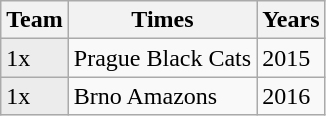<table class="wikitable">
<tr>
<th>Team</th>
<th>Times</th>
<th>Years</th>
</tr>
<tr>
<td bgcolor="#ececec">1x</td>
<td>Prague Black Cats</td>
<td>2015</td>
</tr>
<tr>
<td bgcolor="#ececec">1x</td>
<td>Brno Amazons</td>
<td>2016</td>
</tr>
</table>
